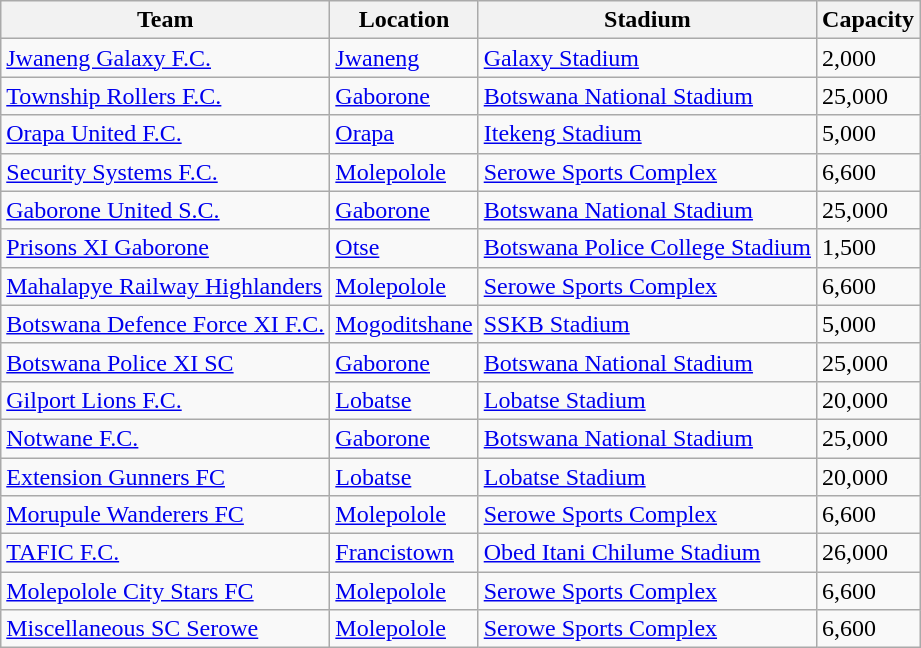<table class="wikitable sortable">
<tr>
<th>Team</th>
<th>Location</th>
<th>Stadium</th>
<th>Capacity</th>
</tr>
<tr>
<td><a href='#'>Jwaneng Galaxy F.C.</a></td>
<td><a href='#'>Jwaneng</a></td>
<td><a href='#'>Galaxy Stadium</a></td>
<td>2,000</td>
</tr>
<tr>
<td><a href='#'>Township Rollers F.C.</a></td>
<td><a href='#'>Gaborone</a></td>
<td><a href='#'>Botswana National Stadium</a></td>
<td>25,000</td>
</tr>
<tr>
<td><a href='#'>Orapa United F.C.</a></td>
<td><a href='#'>Orapa</a></td>
<td><a href='#'>Itekeng Stadium</a></td>
<td>5,000</td>
</tr>
<tr>
<td><a href='#'>Security Systems F.C.</a></td>
<td><a href='#'>Molepolole</a></td>
<td><a href='#'>Serowe Sports Complex</a></td>
<td>6,600</td>
</tr>
<tr>
<td><a href='#'>Gaborone United S.C.</a></td>
<td><a href='#'>Gaborone</a></td>
<td><a href='#'>Botswana National Stadium</a></td>
<td>25,000</td>
</tr>
<tr>
<td><a href='#'>Prisons XI Gaborone</a></td>
<td><a href='#'>Otse</a></td>
<td><a href='#'>Botswana Police College Stadium</a></td>
<td>1,500</td>
</tr>
<tr>
<td><a href='#'>Mahalapye Railway Highlanders</a></td>
<td><a href='#'>Molepolole</a></td>
<td><a href='#'>Serowe Sports Complex</a></td>
<td>6,600</td>
</tr>
<tr>
<td><a href='#'>Botswana Defence Force XI F.C.</a></td>
<td><a href='#'>Mogoditshane</a></td>
<td><a href='#'>SSKB Stadium</a></td>
<td>5,000</td>
</tr>
<tr>
<td><a href='#'>Botswana Police XI SC</a></td>
<td><a href='#'>Gaborone</a></td>
<td><a href='#'>Botswana National Stadium</a></td>
<td>25,000</td>
</tr>
<tr>
<td><a href='#'>Gilport Lions F.C.</a></td>
<td><a href='#'>Lobatse</a></td>
<td><a href='#'>Lobatse Stadium</a></td>
<td>20,000</td>
</tr>
<tr>
<td><a href='#'>Notwane F.C.</a></td>
<td><a href='#'>Gaborone</a></td>
<td><a href='#'>Botswana National Stadium</a></td>
<td>25,000</td>
</tr>
<tr>
<td><a href='#'>Extension Gunners FC</a></td>
<td><a href='#'>Lobatse</a></td>
<td><a href='#'>Lobatse Stadium</a></td>
<td>20,000</td>
</tr>
<tr>
<td><a href='#'>Morupule Wanderers FC</a></td>
<td><a href='#'>Molepolole</a></td>
<td><a href='#'>Serowe Sports Complex</a></td>
<td>6,600</td>
</tr>
<tr>
<td><a href='#'>TAFIC F.C.</a></td>
<td><a href='#'>Francistown</a></td>
<td><a href='#'>Obed Itani Chilume Stadium</a></td>
<td>26,000</td>
</tr>
<tr>
<td><a href='#'>Molepolole City Stars FC</a></td>
<td><a href='#'>Molepolole</a></td>
<td><a href='#'>Serowe Sports Complex</a></td>
<td>6,600</td>
</tr>
<tr>
<td><a href='#'>Miscellaneous SC Serowe</a></td>
<td><a href='#'>Molepolole</a></td>
<td><a href='#'>Serowe Sports Complex</a></td>
<td>6,600</td>
</tr>
</table>
